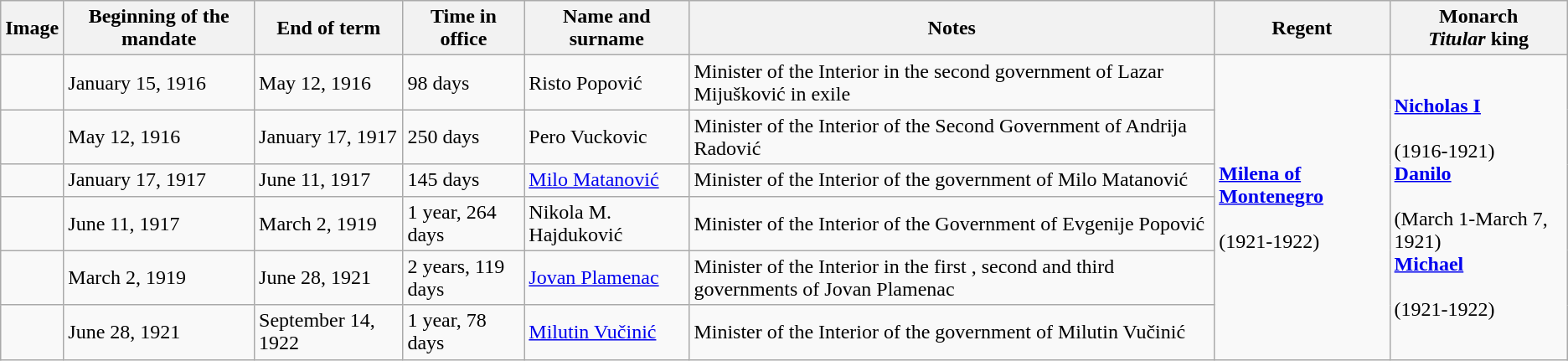<table class="wikitable">
<tr>
<th>Image</th>
<th>Beginning of the mandate</th>
<th>End of term</th>
<th>Time in office</th>
<th>Name and surname</th>
<th>Notes</th>
<th>Regent</th>
<th>Monarch<br><em>Titular</em> king</th>
</tr>
<tr>
<td></td>
<td>January 15, 1916</td>
<td>May 12, 1916</td>
<td>98 days</td>
<td>Risto Popović</td>
<td>Minister of the Interior in the second government of Lazar Mijušković in exile</td>
<td rowspan="6"><strong><a href='#'>Milena of Montenegro</a></strong><br><br>(1921-1922)</td>
<td rowspan="6"><strong><a href='#'>Nicholas I</a></strong><br><br>(1916-1921)<br><strong><a href='#'>Danilo</a></strong><br><br>(March 1-March 7, 1921)<br><strong><a href='#'>Michael</a></strong><br><br>(1921-1922)</td>
</tr>
<tr>
<td></td>
<td>May 12, 1916</td>
<td>January 17, 1917</td>
<td>250 days</td>
<td>Pero Vuckovic</td>
<td>Minister of the Interior of the Second Government of Andrija Radović</td>
</tr>
<tr>
<td></td>
<td>January 17, 1917</td>
<td>June 11, 1917</td>
<td>145 days</td>
<td><a href='#'>Milo Matanović</a></td>
<td>Minister of the Interior of the government of Milo Matanović</td>
</tr>
<tr>
<td></td>
<td>June 11, 1917</td>
<td>March 2, 1919</td>
<td>1 year, 264 days</td>
<td>Nikola M. Hajduković</td>
<td>Minister of the Interior of the Government of Evgenije Popović</td>
</tr>
<tr>
<td></td>
<td>March 2, 1919</td>
<td>June 28, 1921</td>
<td>2 years, 119 days</td>
<td><a href='#'>Jovan Plamenac</a></td>
<td>Minister of the Interior in the first , second and third governments of Jovan Plamenac</td>
</tr>
<tr>
<td></td>
<td>June 28, 1921</td>
<td>September 14, 1922</td>
<td>1 year, 78 days</td>
<td><a href='#'>Milutin Vučinić</a></td>
<td>Minister of the Interior of the government of Milutin Vučinić</td>
</tr>
</table>
